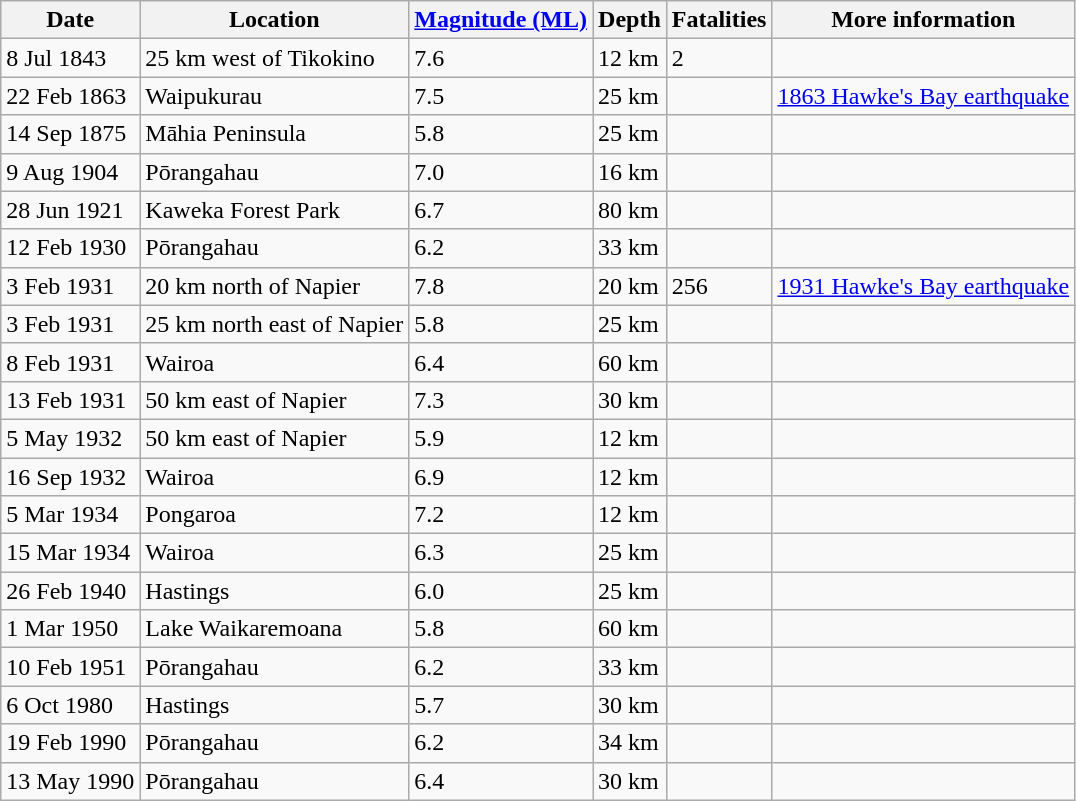<table class="wikitable sortable">
<tr>
<th>Date</th>
<th>Location</th>
<th><a href='#'>Magnitude (ML)</a></th>
<th>Depth</th>
<th>Fatalities</th>
<th>More information</th>
</tr>
<tr>
<td>8 Jul 1843</td>
<td>25 km west of Tikokino</td>
<td>7.6</td>
<td>12 km</td>
<td>2</td>
<td></td>
</tr>
<tr>
<td>22 Feb 1863</td>
<td>Waipukurau</td>
<td>7.5</td>
<td>25 km</td>
<td></td>
<td><a href='#'>1863 Hawke's Bay earthquake</a></td>
</tr>
<tr>
<td>14 Sep 1875</td>
<td>Māhia Peninsula</td>
<td>5.8</td>
<td>25 km</td>
<td></td>
<td></td>
</tr>
<tr>
<td>9 Aug 1904</td>
<td>Pōrangahau</td>
<td>7.0</td>
<td>16 km</td>
<td></td>
<td></td>
</tr>
<tr>
<td>28 Jun 1921</td>
<td>Kaweka Forest Park</td>
<td>6.7</td>
<td>80 km</td>
<td></td>
<td></td>
</tr>
<tr>
<td>12 Feb 1930</td>
<td>Pōrangahau</td>
<td>6.2</td>
<td>33 km</td>
<td></td>
<td></td>
</tr>
<tr>
<td>3 Feb 1931</td>
<td>20 km north of Napier</td>
<td>7.8</td>
<td>20 km</td>
<td>256</td>
<td><a href='#'>1931 Hawke's Bay earthquake</a></td>
</tr>
<tr>
<td>3 Feb 1931</td>
<td>25 km north east of Napier</td>
<td>5.8</td>
<td>25 km</td>
<td></td>
<td></td>
</tr>
<tr>
<td>8 Feb 1931</td>
<td>Wairoa</td>
<td>6.4</td>
<td>60 km</td>
<td></td>
<td></td>
</tr>
<tr>
<td>13 Feb 1931</td>
<td>50 km east of Napier</td>
<td>7.3</td>
<td>30 km</td>
<td></td>
<td></td>
</tr>
<tr>
<td>5 May 1932</td>
<td>50 km east of Napier</td>
<td>5.9</td>
<td>12 km</td>
<td></td>
<td></td>
</tr>
<tr>
<td>16 Sep 1932</td>
<td>Wairoa</td>
<td>6.9</td>
<td>12 km</td>
<td></td>
<td></td>
</tr>
<tr>
<td>5 Mar 1934</td>
<td>Pongaroa</td>
<td>7.2</td>
<td>12 km</td>
<td></td>
<td></td>
</tr>
<tr>
<td>15 Mar 1934</td>
<td>Wairoa</td>
<td>6.3</td>
<td>25 km</td>
<td></td>
<td></td>
</tr>
<tr>
<td>26 Feb 1940</td>
<td>Hastings</td>
<td>6.0</td>
<td>25 km</td>
<td></td>
<td></td>
</tr>
<tr>
<td>1 Mar 1950</td>
<td>Lake Waikaremoana</td>
<td>5.8</td>
<td>60 km</td>
<td></td>
<td></td>
</tr>
<tr>
<td>10 Feb 1951</td>
<td>Pōrangahau</td>
<td>6.2</td>
<td>33 km</td>
<td></td>
<td></td>
</tr>
<tr>
<td>6 Oct 1980</td>
<td>Hastings</td>
<td>5.7</td>
<td>30 km</td>
<td></td>
<td></td>
</tr>
<tr>
<td>19 Feb 1990</td>
<td>Pōrangahau</td>
<td>6.2</td>
<td>34 km</td>
<td></td>
<td></td>
</tr>
<tr>
<td>13 May 1990</td>
<td>Pōrangahau</td>
<td>6.4</td>
<td>30 km</td>
<td></td>
<td></td>
</tr>
</table>
